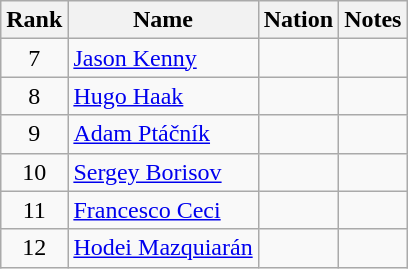<table class="wikitable sortable" style="text-align:center">
<tr>
<th>Rank</th>
<th>Name</th>
<th>Nation</th>
<th>Notes</th>
</tr>
<tr>
<td>7</td>
<td align=left><a href='#'>Jason Kenny</a></td>
<td align=left></td>
<td></td>
</tr>
<tr>
<td>8</td>
<td align=left><a href='#'>Hugo Haak</a></td>
<td align=left></td>
<td></td>
</tr>
<tr>
<td>9</td>
<td align=left><a href='#'>Adam Ptáčník</a></td>
<td align=left></td>
<td></td>
</tr>
<tr>
<td>10</td>
<td align=left><a href='#'>Sergey Borisov</a></td>
<td align=left></td>
<td></td>
</tr>
<tr>
<td>11</td>
<td align=left><a href='#'>Francesco Ceci</a></td>
<td align=left></td>
<td></td>
</tr>
<tr>
<td>12</td>
<td align=left><a href='#'>Hodei Mazquiarán</a></td>
<td align=left></td>
<td></td>
</tr>
</table>
